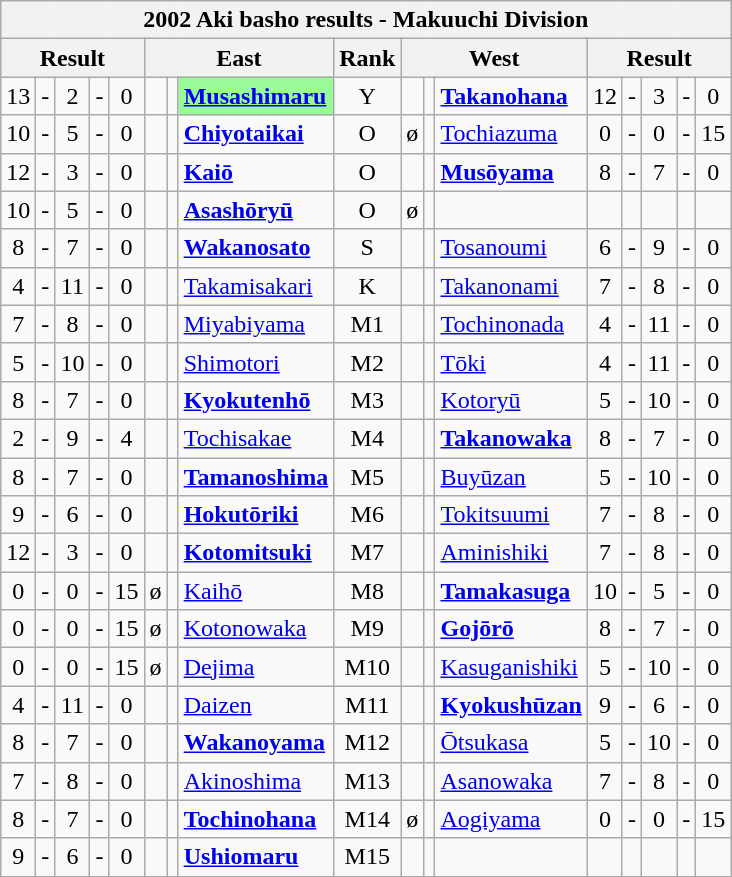<table class="wikitable">
<tr>
<th colspan="17">2002 Aki basho results - Makuuchi Division</th>
</tr>
<tr>
<th colspan="5">Result</th>
<th colspan="3">East</th>
<th>Rank</th>
<th colspan="3">West</th>
<th colspan="5">Result</th>
</tr>
<tr>
<td align=center>13</td>
<td align=center>-</td>
<td align=center>2</td>
<td align=center>-</td>
<td align=center>0</td>
<td align=center></td>
<td align=center></td>
<td style="background: PaleGreen;"><strong><a href='#'>Musashimaru</a></strong></td>
<td align=center>Y</td>
<td align=center></td>
<td align=center></td>
<td><strong><a href='#'>Takanohana</a></strong></td>
<td align=center>12</td>
<td align=center>-</td>
<td align=center>3</td>
<td align=center>-</td>
<td align=center>0</td>
</tr>
<tr>
<td align=center>10</td>
<td align=center>-</td>
<td align=center>5</td>
<td align=center>-</td>
<td align=center>0</td>
<td align=center></td>
<td align=center></td>
<td><strong><a href='#'>Chiyotaikai</a></strong></td>
<td align=center>O</td>
<td align=center>ø</td>
<td align=center></td>
<td><a href='#'>Tochiazuma</a></td>
<td align=center>0</td>
<td align=center>-</td>
<td align=center>0</td>
<td align=center>-</td>
<td align=center>15</td>
</tr>
<tr>
<td align=center>12</td>
<td align=center>-</td>
<td align=center>3</td>
<td align=center>-</td>
<td align=center>0</td>
<td align=center></td>
<td align=center></td>
<td><strong><a href='#'>Kaiō</a></strong></td>
<td align=center>O</td>
<td align=center></td>
<td align=center></td>
<td><strong><a href='#'>Musōyama</a></strong></td>
<td align=center>8</td>
<td align=center>-</td>
<td align=center>7</td>
<td align=center>-</td>
<td align=center>0</td>
</tr>
<tr>
<td align=center>10</td>
<td align=center>-</td>
<td align=center>5</td>
<td align=center>-</td>
<td align=center>0</td>
<td align=center></td>
<td align=center></td>
<td><strong><a href='#'>Asashōryū</a></strong></td>
<td align=center>O</td>
<td align=center>ø</td>
<td align=center></td>
<td></td>
<td align=center></td>
<td align=center></td>
<td align=center></td>
<td align=center></td>
<td align=center></td>
</tr>
<tr>
<td align=center>8</td>
<td align=center>-</td>
<td align=center>7</td>
<td align=center>-</td>
<td align=center>0</td>
<td align=center></td>
<td align=center></td>
<td><strong><a href='#'>Wakanosato</a></strong></td>
<td align=center>S</td>
<td align=center></td>
<td align=center></td>
<td><a href='#'>Tosanoumi</a></td>
<td align=center>6</td>
<td align=center>-</td>
<td align=center>9</td>
<td align=center>-</td>
<td align=center>0</td>
</tr>
<tr>
<td align=center>4</td>
<td align=center>-</td>
<td align=center>11</td>
<td align=center>-</td>
<td align=center>0</td>
<td align=center></td>
<td align=center></td>
<td><a href='#'>Takamisakari</a></td>
<td align=center>K</td>
<td align=center></td>
<td align=center></td>
<td><a href='#'>Takanonami</a></td>
<td align=center>7</td>
<td align=center>-</td>
<td align=center>8</td>
<td align=center>-</td>
<td align=center>0</td>
</tr>
<tr>
<td align=center>7</td>
<td align=center>-</td>
<td align=center>8</td>
<td align=center>-</td>
<td align=center>0</td>
<td align=center></td>
<td align=center></td>
<td><a href='#'>Miyabiyama</a></td>
<td align=center>M1</td>
<td align=center></td>
<td align=center></td>
<td><a href='#'>Tochinonada</a></td>
<td align=center>4</td>
<td align=center>-</td>
<td align=center>11</td>
<td align=center>-</td>
<td align=center>0</td>
</tr>
<tr>
<td align=center>5</td>
<td align=center>-</td>
<td align=center>10</td>
<td align=center>-</td>
<td align=center>0</td>
<td align=center></td>
<td align=center></td>
<td><a href='#'>Shimotori</a></td>
<td align=center>M2</td>
<td align=center></td>
<td align=center></td>
<td><a href='#'>Tōki</a></td>
<td align=center>4</td>
<td align=center>-</td>
<td align=center>11</td>
<td align=center>-</td>
<td align=center>0</td>
</tr>
<tr>
<td align=center>8</td>
<td align=center>-</td>
<td align=center>7</td>
<td align=center>-</td>
<td align=center>0</td>
<td align=center></td>
<td align=center></td>
<td><strong><a href='#'>Kyokutenhō</a></strong></td>
<td align=center>M3</td>
<td align=center></td>
<td align=center></td>
<td><a href='#'>Kotoryū</a></td>
<td align=center>5</td>
<td align=center>-</td>
<td align=center>10</td>
<td align=center>-</td>
<td align=center>0</td>
</tr>
<tr>
<td align=center>2</td>
<td align=center>-</td>
<td align=center>9</td>
<td align=center>-</td>
<td align=center>4</td>
<td align=center></td>
<td align=center></td>
<td><a href='#'>Tochisakae</a></td>
<td align=center>M4</td>
<td align=center></td>
<td align=center></td>
<td><strong><a href='#'>Takanowaka</a></strong></td>
<td align=center>8</td>
<td align=center>-</td>
<td align=center>7</td>
<td align=center>-</td>
<td align=center>0</td>
</tr>
<tr>
<td align=center>8</td>
<td align=center>-</td>
<td align=center>7</td>
<td align=center>-</td>
<td align=center>0</td>
<td align=center></td>
<td align=center></td>
<td><strong><a href='#'>Tamanoshima</a></strong></td>
<td align=center>M5</td>
<td align=center></td>
<td align=center></td>
<td><a href='#'>Buyūzan</a></td>
<td align=center>5</td>
<td align=center>-</td>
<td align=center>10</td>
<td align=center>-</td>
<td align=center>0</td>
</tr>
<tr>
<td align=center>9</td>
<td align=center>-</td>
<td align=center>6</td>
<td align=center>-</td>
<td align=center>0</td>
<td align=center></td>
<td align=center></td>
<td><strong><a href='#'>Hokutōriki</a></strong></td>
<td align=center>M6</td>
<td align=center></td>
<td align=center></td>
<td><a href='#'>Tokitsuumi</a></td>
<td align=center>7</td>
<td align=center>-</td>
<td align=center>8</td>
<td align=center>-</td>
<td align=center>0</td>
</tr>
<tr>
<td align=center>12</td>
<td align=center>-</td>
<td align=center>3</td>
<td align=center>-</td>
<td align=center>0</td>
<td align=center></td>
<td align=center></td>
<td><strong><a href='#'>Kotomitsuki</a></strong></td>
<td align=center>M7</td>
<td align=center></td>
<td align=center></td>
<td><a href='#'>Aminishiki</a></td>
<td align=center>7</td>
<td align=center>-</td>
<td align=center>8</td>
<td align=center>-</td>
<td align=center>0</td>
</tr>
<tr>
<td align=center>0</td>
<td align=center>-</td>
<td align=center>0</td>
<td align=center>-</td>
<td align=center>15</td>
<td align=center>ø</td>
<td align=center></td>
<td><a href='#'>Kaihō</a></td>
<td align=center>M8</td>
<td align=center></td>
<td align=center></td>
<td><strong><a href='#'>Tamakasuga</a></strong></td>
<td align=center>10</td>
<td align=center>-</td>
<td align=center>5</td>
<td align=center>-</td>
<td align=center>0</td>
</tr>
<tr>
<td align=center>0</td>
<td align=center>-</td>
<td align=center>0</td>
<td align=center>-</td>
<td align=center>15</td>
<td align=center>ø</td>
<td align=center></td>
<td><a href='#'>Kotonowaka</a></td>
<td align=center>M9</td>
<td align=center></td>
<td align=center></td>
<td><strong><a href='#'>Gojōrō</a></strong></td>
<td align=center>8</td>
<td align=center>-</td>
<td align=center>7</td>
<td align=center>-</td>
<td align=center>0</td>
</tr>
<tr>
<td align=center>0</td>
<td align=center>-</td>
<td align=center>0</td>
<td align=center>-</td>
<td align=center>15</td>
<td align=center>ø</td>
<td align=center></td>
<td><a href='#'>Dejima</a></td>
<td align=center>M10</td>
<td align=center></td>
<td align=center></td>
<td><a href='#'>Kasuganishiki</a></td>
<td align=center>5</td>
<td align=center>-</td>
<td align=center>10</td>
<td align=center>-</td>
<td align=center>0</td>
</tr>
<tr>
<td align=center>4</td>
<td align=center>-</td>
<td align=center>11</td>
<td align=center>-</td>
<td align=center>0</td>
<td align=center></td>
<td align=center></td>
<td><a href='#'>Daizen</a></td>
<td align=center>M11</td>
<td align=center></td>
<td align=center></td>
<td><strong><a href='#'>Kyokushūzan</a></strong></td>
<td align=center>9</td>
<td align=center>-</td>
<td align=center>6</td>
<td align=center>-</td>
<td align=center>0</td>
</tr>
<tr>
<td align=center>8</td>
<td align=center>-</td>
<td align=center>7</td>
<td align=center>-</td>
<td align=center>0</td>
<td align=center></td>
<td align=center></td>
<td><strong><a href='#'>Wakanoyama</a></strong></td>
<td align=center>M12</td>
<td align=center></td>
<td align=center></td>
<td><a href='#'>Ōtsukasa</a></td>
<td align=center>5</td>
<td align=center>-</td>
<td align=center>10</td>
<td align=center>-</td>
<td align=center>0</td>
</tr>
<tr>
<td align=center>7</td>
<td align=center>-</td>
<td align=center>8</td>
<td align=center>-</td>
<td align=center>0</td>
<td align=center></td>
<td align=center></td>
<td><a href='#'>Akinoshima</a></td>
<td align=center>M13</td>
<td align=center></td>
<td align=center></td>
<td><a href='#'>Asanowaka</a></td>
<td align=center>7</td>
<td align=center>-</td>
<td align=center>8</td>
<td align=center>-</td>
<td align=center>0</td>
</tr>
<tr>
<td align=center>8</td>
<td align=center>-</td>
<td align=center>7</td>
<td align=center>-</td>
<td align=center>0</td>
<td align=center></td>
<td align=center></td>
<td><strong><a href='#'>Tochinohana</a></strong></td>
<td align=center>M14</td>
<td align=center>ø</td>
<td align=center></td>
<td><a href='#'>Aogiyama</a></td>
<td align=center>0</td>
<td align=center>-</td>
<td align=center>0</td>
<td align=center>-</td>
<td align=center>15</td>
</tr>
<tr>
<td align=center>9</td>
<td align=center>-</td>
<td align=center>6</td>
<td align=center>-</td>
<td align=center>0</td>
<td align=center></td>
<td align=center></td>
<td><strong><a href='#'>Ushiomaru</a></strong></td>
<td align=center>M15</td>
<td align=center></td>
<td align=center></td>
<td></td>
<td align=center></td>
<td align=center></td>
<td align=center></td>
<td align=center></td>
<td align=center></td>
</tr>
</table>
